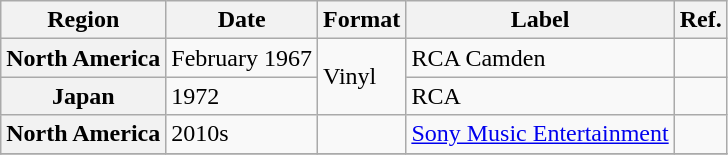<table class="wikitable plainrowheaders">
<tr>
<th scope="col">Region</th>
<th scope="col">Date</th>
<th scope="col">Format</th>
<th scope="col">Label</th>
<th scope="col">Ref.</th>
</tr>
<tr>
<th scope="row">North America</th>
<td>February 1967</td>
<td rowspan="2">Vinyl</td>
<td>RCA Camden</td>
<td></td>
</tr>
<tr>
<th scope="row">Japan</th>
<td>1972</td>
<td>RCA</td>
<td></td>
</tr>
<tr>
<th scope="row">North America</th>
<td>2010s</td>
<td></td>
<td><a href='#'>Sony Music Entertainment</a></td>
<td></td>
</tr>
<tr>
</tr>
</table>
